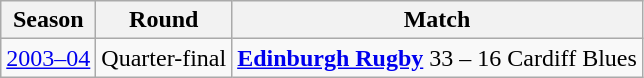<table class="wikitable" style="text-align:center">
<tr>
<th>Season</th>
<th>Round</th>
<th>Match</th>
</tr>
<tr>
<td><a href='#'>2003–04</a></td>
<td>Quarter-final</td>
<td><strong><a href='#'>Edinburgh Rugby</a></strong> 33 – 16 Cardiff Blues</td>
</tr>
</table>
